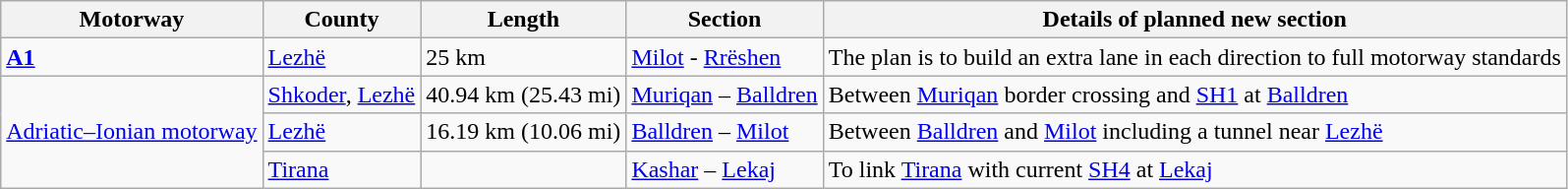<table class="wikitable">
<tr>
<th>Motorway</th>
<th>County</th>
<th>Length</th>
<th>Section</th>
<th>Details of planned new section</th>
</tr>
<tr>
<td> <strong><a href='#'>A1</a></strong></td>
<td><a href='#'>Lezhë</a></td>
<td>25 km</td>
<td><a href='#'>Milot</a> - <a href='#'>Rrëshen</a></td>
<td>The plan is to build an extra lane in each direction to full motorway standards</td>
</tr>
<tr>
<td rowspan="3"><a href='#'>Adriatic–Ionian motorway</a></td>
<td><a href='#'>Shkoder</a>, <a href='#'>Lezhë</a></td>
<td>40.94 km (25.43 mi)</td>
<td><a href='#'>Muriqan</a> – <a href='#'>Balldren</a></td>
<td>Between <a href='#'>Muriqan</a> border crossing and <a href='#'>SH1</a> at <a href='#'>Balldren</a></td>
</tr>
<tr>
<td><a href='#'>Lezhë</a></td>
<td>16.19 km (10.06 mi)</td>
<td><a href='#'>Balldren</a> – <a href='#'>Milot</a></td>
<td>Between <a href='#'>Balldren</a> and <a href='#'>Milot</a> including a tunnel near <a href='#'>Lezhë</a></td>
</tr>
<tr>
<td><a href='#'>Tirana</a></td>
<td></td>
<td><a href='#'>Kashar</a> – <a href='#'>Lekaj</a></td>
<td>To link <a href='#'>Tirana</a> with current <a href='#'>SH4</a> at <a href='#'>Lekaj</a></td>
</tr>
</table>
